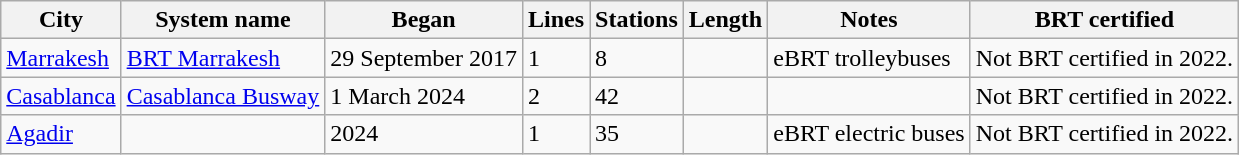<table class="wikitable">
<tr>
<th>City</th>
<th>System name</th>
<th>Began</th>
<th>Lines</th>
<th>Stations</th>
<th>Length</th>
<th>Notes</th>
<th>BRT certified</th>
</tr>
<tr>
<td><a href='#'>Marrakesh</a></td>
<td><a href='#'>BRT Marrakesh</a></td>
<td>29 September 2017</td>
<td>1</td>
<td>8</td>
<td></td>
<td>eBRT trolleybuses</td>
<td>Not BRT certified in 2022.</td>
</tr>
<tr>
<td><a href='#'>Casablanca</a></td>
<td><a href='#'>Casablanca Busway</a></td>
<td>1 March 2024</td>
<td>2</td>
<td>42</td>
<td></td>
<td></td>
<td>Not BRT certified in 2022.</td>
</tr>
<tr>
<td><a href='#'>Agadir</a></td>
<td></td>
<td>2024</td>
<td>1</td>
<td>35</td>
<td></td>
<td>eBRT electric buses</td>
<td>Not BRT certified in 2022.</td>
</tr>
</table>
